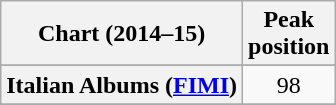<table class="wikitable sortable plainrowheaders" style="text-align:center">
<tr>
<th scope="col">Chart (2014–15)</th>
<th scope="col">Peak<br>position</th>
</tr>
<tr>
</tr>
<tr>
</tr>
<tr>
</tr>
<tr>
</tr>
<tr>
</tr>
<tr>
<th scope="row">Italian Albums (<a href='#'>FIMI</a>)</th>
<td>98</td>
</tr>
<tr>
</tr>
<tr>
</tr>
<tr>
</tr>
</table>
